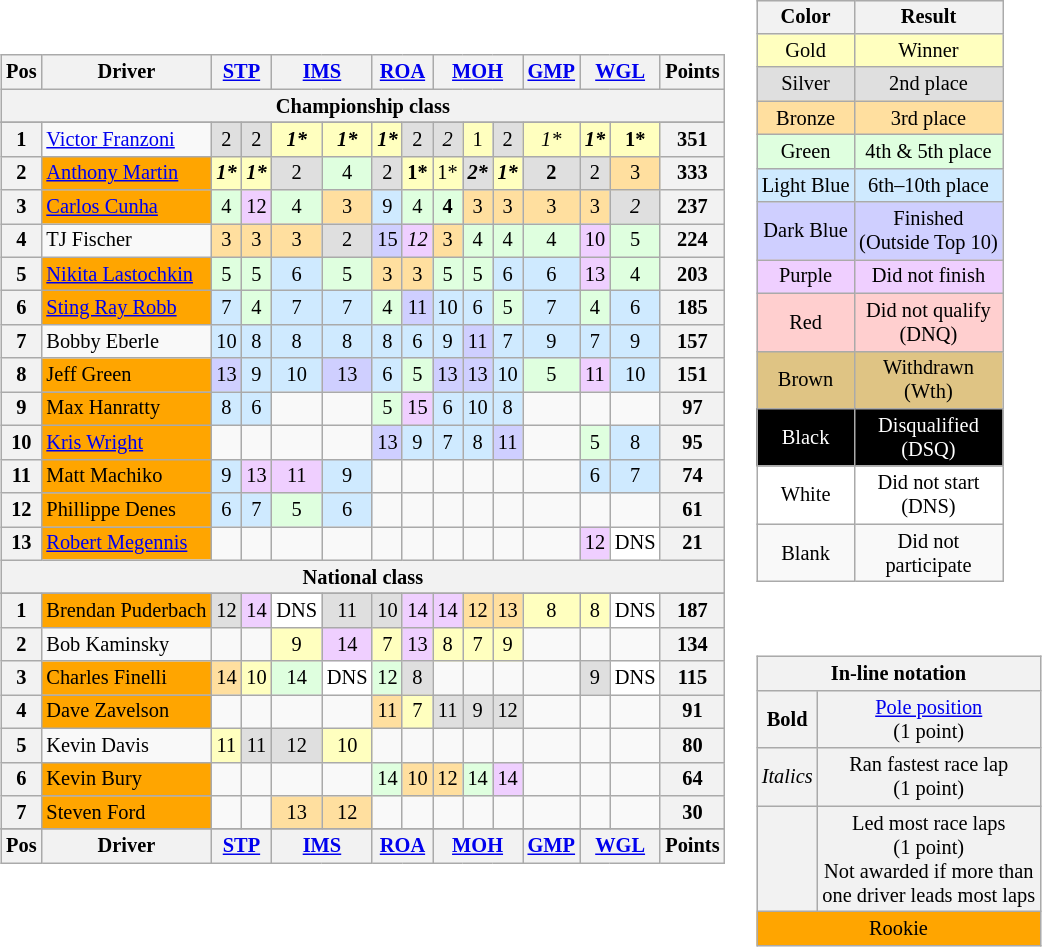<table>
<tr>
<td><br><table class="wikitable" style="font-size:85%; text-align:center">
<tr valign="top">
<th valign="middle">Pos</th>
<th valign="middle">Driver</th>
<th colspan=2><a href='#'>STP</a></th>
<th colspan=2><a href='#'>IMS</a></th>
<th colspan=2><a href='#'>ROA</a></th>
<th colspan=3><a href='#'>MOH</a></th>
<th colspan=1><a href='#'>GMP</a></th>
<th colspan=2><a href='#'>WGL</a></th>
<th valign="middle">Points</th>
</tr>
<tr>
<th colspan=19>Championship class</th>
</tr>
<tr>
</tr>
<tr>
<th>1</th>
<td align="left"> <a href='#'>Victor Franzoni</a></td>
<td style="background:#DFDFDF;">2</td>
<td style="background:#DFDFDF;">2</td>
<td style="background:#FFFFBF;"><strong><em>1*</em></strong></td>
<td style="background:#FFFFBF;"><strong><em>1*</em></strong></td>
<td style="background:#FFFFBF;"><strong><em>1*</em></strong></td>
<td style="background:#DFDFDF;">2</td>
<td style="background:#DFDFDF;"><em>2</em></td>
<td style="background:#FFFFBF;">1</td>
<td style="background:#DFDFDF;">2</td>
<td style="background:#FFFFBF;"><em>1*</em></td>
<td style="background:#FFFFBF;"><strong><em>1*</em></strong></td>
<td style="background:#FFFFBF;"><strong>1*</strong></td>
<th>351</th>
</tr>
<tr>
<th>2</th>
<td style="background:Orange;" align="left"> <a href='#'>Anthony Martin</a></td>
<td style="background:#FFFFBF;"><strong><em>1*</em></strong></td>
<td style="background:#FFFFBF;"><strong><em>1*</em></strong></td>
<td style="background:#DFDFDF;">2</td>
<td style="background:#DFFFDF;">4</td>
<td style="background:#DFDFDF;">2</td>
<td style="background:#FFFFBF;"><strong>1*</strong></td>
<td style="background:#FFFFBF;">1*</td>
<td style="background:#DFDFDF;"><strong><em>2*</em></strong></td>
<td style="background:#FFFFBF;"><strong><em>1*</em></strong></td>
<td style="background:#DFDFDF;"><strong>2</strong></td>
<td style="background:#DFDFDF;">2</td>
<td style="background:#FFDF9F;">3</td>
<th>333</th>
</tr>
<tr>
<th>3</th>
<td style="background:Orange;" align="left"> <a href='#'>Carlos Cunha</a></td>
<td style="background:#DFFFDF;">4</td>
<td style="background:#EFCFFF;">12</td>
<td style="background:#DFFFDF;">4</td>
<td style="background:#FFDF9F;">3</td>
<td style="background:#CFEAFF;">9</td>
<td style="background:#DFFFDF;">4</td>
<td style="background:#DFFFDF;"><strong>4</strong></td>
<td style="background:#FFDF9F;">3</td>
<td style="background:#FFDF9F;">3</td>
<td style="background:#FFDF9F;">3</td>
<td style="background:#FFDF9F;">3</td>
<td style="background:#DFDFDF;"><em>2</em></td>
<th>237</th>
</tr>
<tr>
<th>4</th>
<td align="left"> TJ Fischer</td>
<td style="background:#FFDF9F;">3</td>
<td style="background:#FFDF9F;">3</td>
<td style="background:#FFDF9F;">3</td>
<td style="background:#DFDFDF;">2</td>
<td style="background:#CFCFFF;">15</td>
<td style="background:#EFCFFF;"><em>12</em></td>
<td style="background:#FFDF9F;">3</td>
<td style="background:#DFFFDF;">4</td>
<td style="background:#DFFFDF;">4</td>
<td style="background:#DFFFDF;">4</td>
<td style="background:#EFCFFF;">10</td>
<td style="background:#DFFFDF;">5</td>
<th>224</th>
</tr>
<tr>
<th>5</th>
<td style="background:Orange;" align="left"> <a href='#'>Nikita Lastochkin</a></td>
<td style="background:#DFFFDF;">5</td>
<td style="background:#DFFFDF;">5</td>
<td style="background:#CFEAFF;">6</td>
<td style="background:#DFFFDF;">5</td>
<td style="background:#FFDF9F;">3</td>
<td style="background:#FFDF9F;">3</td>
<td style="background:#DFFFDF;">5</td>
<td style="background:#DFFFDF;">5</td>
<td style="background:#CFEAFF;">6</td>
<td style="background:#CFEAFF;">6</td>
<td style="background:#EFCFFF;">13</td>
<td style="background:#DFFFDF;">4</td>
<th>203</th>
</tr>
<tr>
<th>6</th>
<td style="background:Orange;" align="left"> <a href='#'>Sting Ray Robb</a></td>
<td style="background:#CFEAFF;">7</td>
<td style="background:#DFFFDF;">4</td>
<td style="background:#CFEAFF;">7</td>
<td style="background:#CFEAFF;">7</td>
<td style="background:#DFFFDF;">4</td>
<td style="background:#CFCFFF;">11</td>
<td style="background:#CFEAFF;">10</td>
<td style="background:#CFEAFF;">6</td>
<td style="background:#DFFFDF;">5</td>
<td style="background:#CFEAFF;">7</td>
<td style="background:#DFFFDF;">4</td>
<td style="background:#CFEAFF;">6</td>
<th>185</th>
</tr>
<tr>
<th>7</th>
<td align="left"> Bobby Eberle</td>
<td style="background:#CFEAFF;">10</td>
<td style="background:#CFEAFF;">8</td>
<td style="background:#CFEAFF;">8</td>
<td style="background:#CFEAFF;">8</td>
<td style="background:#CFEAFF;">8</td>
<td style="background:#CFEAFF;">6</td>
<td style="background:#CFEAFF;">9</td>
<td style="background:#CFCFFF;">11</td>
<td style="background:#CFEAFF;">7</td>
<td style="background:#CFEAFF;">9</td>
<td style="background:#CFEAFF;">7</td>
<td style="background:#CFEAFF;">9</td>
<th>157</th>
</tr>
<tr>
<th>8</th>
<td style="background:Orange;" align="left"> Jeff Green</td>
<td style="background:#CFCFFF;">13</td>
<td style="background:#CFEAFF;">9</td>
<td style="background:#CFEAFF;">10</td>
<td style="background:#CFCFFF;">13</td>
<td style="background:#CFEAFF;">6</td>
<td style="background:#DFFFDF;">5</td>
<td style="background:#CFCFFF;">13</td>
<td style="background:#CFCFFF;">13</td>
<td style="background:#CFEAFF;">10</td>
<td style="background:#DFFFDF;">5</td>
<td style="background:#EFCFFF;">11</td>
<td style="background:#CFEAFF;">10</td>
<th>151</th>
</tr>
<tr>
<th>9</th>
<td style="background:Orange;" align="left"> Max Hanratty</td>
<td style="background:#CFEAFF;">8</td>
<td style="background:#CFEAFF;">6</td>
<td></td>
<td></td>
<td style="background:#DFFFDF;">5</td>
<td style="background:#EFCFFF;">15</td>
<td style="background:#CFEAFF;">6</td>
<td style="background:#CFEAFF;">10</td>
<td style="background:#CFEAFF;">8</td>
<td></td>
<td></td>
<td></td>
<th>97</th>
</tr>
<tr>
<th>10</th>
<td style="background:Orange;" align="left"> <a href='#'>Kris Wright</a></td>
<td></td>
<td></td>
<td></td>
<td></td>
<td style="background:#CFCFFF;">13</td>
<td style="background:#CFEAFF;">9</td>
<td style="background:#CFEAFF;">7</td>
<td style="background:#CFEAFF;">8</td>
<td style="background:#CFCFFF;">11</td>
<td></td>
<td style="background:#DFFFDF;">5</td>
<td style="background:#CFEAFF;">8</td>
<th>95</th>
</tr>
<tr>
<th>11</th>
<td style="background:Orange;" align="left"> Matt Machiko</td>
<td style="background:#CFEAFF;">9</td>
<td style="background:#EFCFFF;">13</td>
<td style="background:#EFCFFF;">11</td>
<td style="background:#CFEAFF;">9</td>
<td></td>
<td></td>
<td></td>
<td></td>
<td></td>
<td></td>
<td style="background:#CFEAFF;">6</td>
<td style="background:#CFEAFF;">7</td>
<th>74</th>
</tr>
<tr>
<th>12</th>
<td style="background:Orange;" align="left"> Phillippe Denes</td>
<td style="background:#CFEAFF;">6</td>
<td style="background:#CFEAFF;">7</td>
<td style="background:#DFFFDF;">5</td>
<td style="background:#CFEAFF;">6</td>
<td></td>
<td></td>
<td></td>
<td></td>
<td></td>
<td></td>
<td></td>
<td></td>
<th>61</th>
</tr>
<tr>
<th>13</th>
<td style="background:Orange;" align="left"> <a href='#'>Robert Megennis</a></td>
<td></td>
<td></td>
<td></td>
<td></td>
<td></td>
<td></td>
<td></td>
<td></td>
<td></td>
<td></td>
<td style="background:#EFCFFF;">12</td>
<td style="background:#FFFFFF;">DNS</td>
<th>21</th>
</tr>
<tr>
<th colspan=19>National class</th>
</tr>
<tr>
</tr>
<tr>
<th>1</th>
<td style="background:Orange;" align="left"> Brendan Puderbach</td>
<td style="background:#DFDFDF;">12</td>
<td style="background:#EFCFFF;">14</td>
<td style="background:#FFFFFF;">DNS</td>
<td style="background:#DFDFDF;">11</td>
<td style="background:#DFDFDF;">10</td>
<td style="background:#EFCFFF;">14</td>
<td style="background:#EFCFFF;">14</td>
<td style="background:#FFDF9F;">12</td>
<td style="background:#FFDF9F;">13</td>
<td style="background:#FFFFBF;">8</td>
<td style="background:#FFFFBF;">8</td>
<td style="background:#FFFFFF;">DNS</td>
<th>187</th>
</tr>
<tr>
<th>2</th>
<td align="left"> Bob Kaminsky</td>
<td></td>
<td></td>
<td style="background:#FFFFBF;">9</td>
<td style="background:#EFCFFF;">14</td>
<td style="background:#FFFFBF;">7</td>
<td style="background:#EFCFFF;">13</td>
<td style="background:#FFFFBF;">8</td>
<td style="background:#FFFFBF;">7</td>
<td style="background:#FFFFBF;">9</td>
<td></td>
<td></td>
<td></td>
<th>134</th>
</tr>
<tr>
<th>3</th>
<td style="background:Orange;" align="left"> Charles Finelli</td>
<td style="background:#FFDF9F;">14</td>
<td style="background:#FFFFBF;">10</td>
<td style="background:#DFFFDF;">14</td>
<td style="background:#FFFFFF;">DNS</td>
<td style="background:#DFFFDF;">12</td>
<td style="background:#DFDFDF;">8</td>
<td></td>
<td></td>
<td></td>
<td></td>
<td style="background:#DFDFDF;">9</td>
<td style="background:#FFFFFF;">DNS</td>
<th>115</th>
</tr>
<tr>
<th>4</th>
<td style="background:Orange;" align="left"> Dave Zavelson</td>
<td></td>
<td></td>
<td></td>
<td></td>
<td style="background:#FFDF9F;">11</td>
<td style="background:#FFFFBF;">7</td>
<td style="background:#DFDFDF;">11</td>
<td style="background:#DFDFDF;">9</td>
<td style="background:#DFDFDF;">12</td>
<td></td>
<td></td>
<td></td>
<th>91</th>
</tr>
<tr>
<th>5</th>
<td align="left"> Kevin Davis</td>
<td style="background:#FFFFBF;">11</td>
<td style="background:#DFDFDF;">11</td>
<td style="background:#DFDFDF;">12</td>
<td style="background:#FFFFBF;">10</td>
<td></td>
<td></td>
<td></td>
<td></td>
<td></td>
<td></td>
<td></td>
<td></td>
<th>80</th>
</tr>
<tr>
<th>6</th>
<td style="background:Orange;" align="left"> Kevin Bury</td>
<td></td>
<td></td>
<td></td>
<td></td>
<td style="background:#DFFFDF;">14</td>
<td style="background:#FFDF9F;">10</td>
<td style="background:#FFDF9F;">12</td>
<td style="background:#DFFFDF;">14</td>
<td style="background:#EFCFFF;">14</td>
<td></td>
<td></td>
<td></td>
<th>64</th>
</tr>
<tr>
<th>7</th>
<td style="background:Orange;" align="left"> Steven Ford</td>
<td></td>
<td></td>
<td style="background:#FFDF9F;">13</td>
<td style="background:#FFDF9F;">12</td>
<td></td>
<td></td>
<td></td>
<td></td>
<td></td>
<td></td>
<td></td>
<td></td>
<th>30</th>
</tr>
<tr>
</tr>
<tr style="background: #f9f9f9;" valign="top">
<th valign="middle">Pos</th>
<th valign="middle">Driver</th>
<th colspan=2><a href='#'>STP</a></th>
<th colspan=2><a href='#'>IMS</a></th>
<th colspan=2><a href='#'>ROA</a></th>
<th colspan=3><a href='#'>MOH</a></th>
<th colspan=1><a href='#'>GMP</a></th>
<th colspan=2><a href='#'>WGL</a></th>
<th valign="middle">Points</th>
</tr>
</table>
</td>
<td valign="top"><br><table>
<tr>
<td><br><table style="margin-right:0; font-size:85%; text-align:center;" class="wikitable">
<tr>
<th>Color</th>
<th>Result</th>
</tr>
<tr style="background:#FFFFBF;">
<td>Gold</td>
<td>Winner</td>
</tr>
<tr style="background:#DFDFDF;">
<td>Silver</td>
<td>2nd place</td>
</tr>
<tr style="background:#FFDF9F;">
<td>Bronze</td>
<td>3rd place</td>
</tr>
<tr style="background:#DFFFDF;">
<td>Green</td>
<td>4th & 5th place</td>
</tr>
<tr style="background:#CFEAFF;">
<td>Light Blue</td>
<td>6th–10th place</td>
</tr>
<tr style="background:#CFCFFF;">
<td>Dark Blue</td>
<td>Finished<br>(Outside Top 10)</td>
</tr>
<tr style="background:#EFCFFF;">
<td>Purple</td>
<td>Did not finish</td>
</tr>
<tr style="background:#FFCFCF;">
<td>Red</td>
<td>Did not qualify<br>(DNQ)</td>
</tr>
<tr style="background:#DFC484;">
<td>Brown</td>
<td>Withdrawn<br>(Wth)</td>
</tr>
<tr style="background:#000000; color:white;">
<td>Black</td>
<td>Disqualified<br>(DSQ)</td>
</tr>
<tr style="background:#FFFFFF;">
<td>White</td>
<td>Did not start<br>(DNS)</td>
</tr>
<tr>
<td>Blank</td>
<td>Did not<br>participate</td>
</tr>
</table>
</td>
</tr>
<tr>
<td><br><table style="margin-right:0; font-size:85%; text-align:center;" class="wikitable">
<tr>
<td style="background:#F2F2F2;" align=center colspan=2><strong>In-line notation</strong></td>
</tr>
<tr>
<td style="background:#F2F2F2;" align=center><strong>Bold</strong></td>
<td style="background:#F2F2F2;" align=center><a href='#'>Pole position</a><br>(1 point)</td>
</tr>
<tr>
<td style="background:#F2F2F2;" align=center><em>Italics</em></td>
<td style="background:#F2F2F2;" align=center>Ran fastest race lap<br>(1 point)</td>
</tr>
<tr>
<td style="background:#F2F2F2;" align=center></td>
<td style="background:#F2F2F2;" align=center>Led most race laps<br>(1 point)<br>Not awarded if more than<br>one driver leads most laps</td>
</tr>
<tr>
<td style="background:Orange;" align=center colspan=2>Rookie</td>
</tr>
</table>
</td>
</tr>
</table>
</td>
</tr>
</table>
